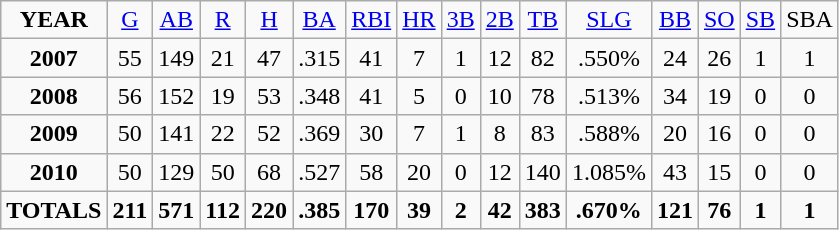<table class="sortable wikitable">
<tr align=center>
<td><strong>YEAR</strong></td>
<td><a href='#'>G</a></td>
<td><a href='#'>AB</a></td>
<td><a href='#'>R</a></td>
<td><a href='#'>H</a></td>
<td><a href='#'>BA</a></td>
<td><a href='#'>RBI</a></td>
<td><a href='#'>HR</a></td>
<td><a href='#'>3B</a></td>
<td><a href='#'>2B</a></td>
<td><a href='#'>TB</a></td>
<td><a href='#'>SLG</a></td>
<td><a href='#'>BB</a></td>
<td><a href='#'>SO</a></td>
<td><a href='#'>SB</a></td>
<td>SBA</td>
</tr>
<tr align=center>
<td><strong>2007</strong></td>
<td>55</td>
<td>149</td>
<td>21</td>
<td>47</td>
<td>.315</td>
<td>41</td>
<td>7</td>
<td>1</td>
<td>12</td>
<td>82</td>
<td>.550%</td>
<td>24</td>
<td>26</td>
<td>1</td>
<td>1</td>
</tr>
<tr align=center>
<td><strong>2008</strong></td>
<td>56</td>
<td>152</td>
<td>19</td>
<td>53</td>
<td>.348</td>
<td>41</td>
<td>5</td>
<td>0</td>
<td>10</td>
<td>78</td>
<td>.513%</td>
<td>34</td>
<td>19</td>
<td>0</td>
<td>0</td>
</tr>
<tr align=center>
<td><strong>2009</strong></td>
<td>50</td>
<td>141</td>
<td>22</td>
<td>52</td>
<td>.369</td>
<td>30</td>
<td>7</td>
<td>1</td>
<td>8</td>
<td>83</td>
<td>.588%</td>
<td>20</td>
<td>16</td>
<td>0</td>
<td>0</td>
</tr>
<tr align=center>
<td><strong>2010</strong></td>
<td>50</td>
<td>129</td>
<td>50</td>
<td>68</td>
<td>.527</td>
<td>58</td>
<td>20</td>
<td>0</td>
<td>12</td>
<td>140</td>
<td>1.085%</td>
<td>43</td>
<td>15</td>
<td>0</td>
<td>0</td>
</tr>
<tr align=center>
<td><strong>TOTALS</strong></td>
<td><strong>211</strong></td>
<td><strong>571</strong></td>
<td><strong>112</strong></td>
<td><strong>220</strong></td>
<td><strong>.385</strong></td>
<td><strong>170</strong></td>
<td><strong>39</strong></td>
<td><strong>2</strong></td>
<td><strong>42</strong></td>
<td><strong>383</strong></td>
<td><strong>.670%</strong></td>
<td><strong>121</strong></td>
<td><strong>76</strong></td>
<td><strong>1</strong></td>
<td><strong>1</strong></td>
</tr>
</table>
